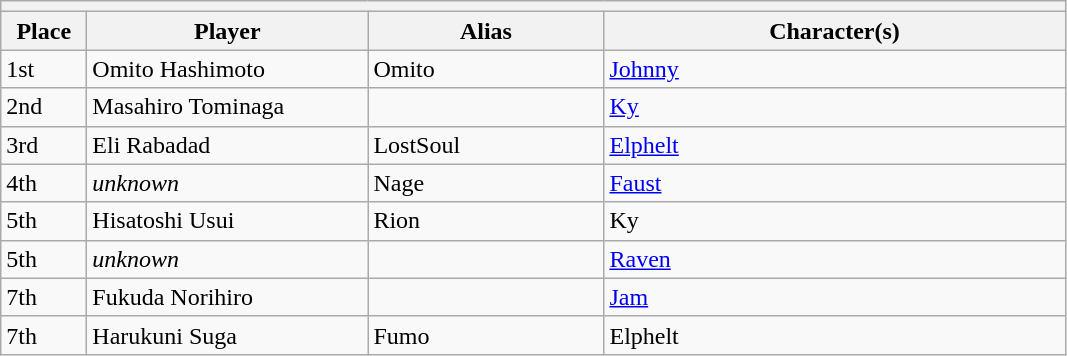<table class="wikitable">
<tr>
<th colspan=4></th>
</tr>
<tr>
<th style="width:50px;">Place</th>
<th style="width:180px;">Player</th>
<th style="width:150px;">Alias</th>
<th style="width:300px;">Character(s)</th>
</tr>
<tr>
<td>1st</td>
<td> Omito Hashimoto</td>
<td>Omito</td>
<td><a href='#'>Johnny</a></td>
</tr>
<tr>
<td>2nd</td>
<td> Masahiro Tominaga</td>
<td></td>
<td><a href='#'>Ky</a></td>
</tr>
<tr>
<td>3rd</td>
<td> Eli Rabadad</td>
<td>LostSoul</td>
<td><a href='#'>Elphelt</a></td>
</tr>
<tr>
<td>4th</td>
<td> <em>unknown</em></td>
<td>Nage</td>
<td><a href='#'>Faust</a></td>
</tr>
<tr>
<td>5th</td>
<td> Hisatoshi Usui</td>
<td>Rion</td>
<td>Ky</td>
</tr>
<tr>
<td>5th</td>
<td> <em>unknown</em></td>
<td></td>
<td><a href='#'>Raven</a></td>
</tr>
<tr>
<td>7th</td>
<td> Fukuda Norihiro</td>
<td></td>
<td><a href='#'>Jam</a></td>
</tr>
<tr>
<td>7th</td>
<td> Harukuni Suga</td>
<td>Fumo</td>
<td>Elphelt</td>
</tr>
</table>
